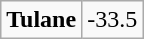<table class="wikitable" style="border: none;">
<tr align="center">
</tr>
<tr align="center">
<td><strong>Tulane</strong></td>
<td>-33.5</td>
</tr>
</table>
